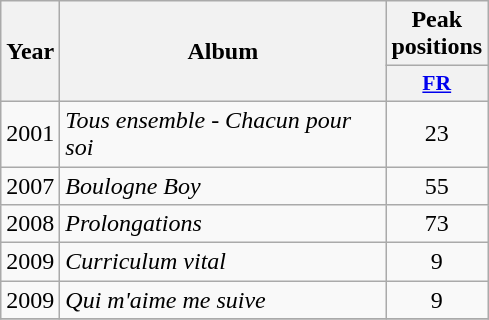<table class="wikitable">
<tr>
<th align="center" rowspan="2" width="10">Year</th>
<th align="center" rowspan="2" width="210">Album</th>
<th align="center" colspan="1" width="20">Peak positions</th>
</tr>
<tr>
<th scope="col" style="width:3em;font-size:90%;"><a href='#'>FR</a><br></th>
</tr>
<tr>
<td style="text-align:center;">2001</td>
<td><em>Tous ensemble - Chacun pour soi</em></td>
<td style="text-align:center;">23</td>
</tr>
<tr>
<td style="text-align:center;">2007</td>
<td><em>Boulogne Boy</em></td>
<td style="text-align:center;">55</td>
</tr>
<tr>
<td style="text-align:center;">2008</td>
<td><em>Prolongations</em></td>
<td style="text-align:center;">73</td>
</tr>
<tr>
<td style="text-align:center;">2009</td>
<td><em>Curriculum vital</em></td>
<td style="text-align:center;">9</td>
</tr>
<tr>
<td style="text-align:center;">2009</td>
<td><em>Qui m'aime me suive</em></td>
<td style="text-align:center;">9</td>
</tr>
<tr>
</tr>
</table>
